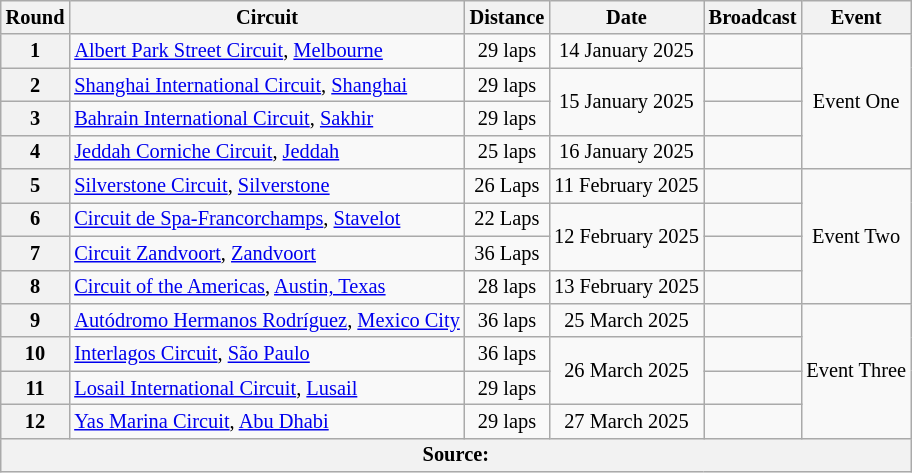<table class="wikitable" style="font-size: 85%;">
<tr>
<th data-sort-type="number">Round</th>
<th>Circuit</th>
<th>Distance</th>
<th>Date</th>
<th>Broadcast</th>
<th>Event</th>
</tr>
<tr>
<th>1</th>
<td> <a href='#'>Albert Park Street Circuit</a>, <a href='#'>Melbourne</a></td>
<td style="text-align:center">29 laps</td>
<td style="text-align:center">14 January 2025</td>
<td></td>
<td rowspan="4" style="text-align:center">Event One</td>
</tr>
<tr>
<th>2</th>
<td> <a href='#'>Shanghai International Circuit</a>, <a href='#'>Shanghai</a></td>
<td style="text-align:center">29 laps</td>
<td rowspan="2" style="text-align:center">15 January 2025</td>
<td></td>
</tr>
<tr>
<th>3</th>
<td> <a href='#'>Bahrain International Circuit</a>, <a href='#'>Sakhir</a></td>
<td style="text-align:center">29 laps</td>
<td></td>
</tr>
<tr>
<th>4</th>
<td> <a href='#'>Jeddah Corniche Circuit</a>, <a href='#'>Jeddah</a></td>
<td style="text-align:center">25 laps</td>
<td style="text-align:center">16 January 2025</td>
<td></td>
</tr>
<tr>
<th>5</th>
<td> <a href='#'>Silverstone Circuit</a>, <a href='#'>Silverstone</a></td>
<td style="text-align:center">26 Laps</td>
<td style="text-align:center">11 February 2025</td>
<td></td>
<td rowspan="4" style="text-align:center">Event Two</td>
</tr>
<tr>
<th>6</th>
<td> <a href='#'>Circuit de Spa-Francorchamps</a>, <a href='#'>Stavelot</a></td>
<td style="text-align:center">22 Laps</td>
<td rowspan="2" style="text-align:center">12 February 2025</td>
<td></td>
</tr>
<tr>
<th>7</th>
<td> <a href='#'>Circuit Zandvoort</a>, <a href='#'>Zandvoort</a></td>
<td style="text-align:center">36 Laps</td>
<td></td>
</tr>
<tr>
<th>8</th>
<td> <a href='#'>Circuit of the Americas</a>, <a href='#'>Austin, Texas</a></td>
<td style="text-align:center">28 laps</td>
<td style="text-align:center">13 February 2025</td>
<td></td>
</tr>
<tr>
<th>9</th>
<td> <a href='#'>Autódromo Hermanos Rodríguez</a>, <a href='#'>Mexico City</a></td>
<td style="text-align:center">36 laps</td>
<td style="text-align:center">25 March 2025</td>
<td></td>
<td rowspan="4" style="text-align:center">Event Three</td>
</tr>
<tr>
<th>10</th>
<td> <a href='#'>Interlagos Circuit</a>, <a href='#'>São Paulo</a></td>
<td style="text-align:center">36 laps</td>
<td rowspan="2" style="text-align:center">26 March 2025</td>
<td></td>
</tr>
<tr>
<th>11</th>
<td> <a href='#'>Losail International Circuit</a>, <a href='#'>Lusail</a></td>
<td style="text-align:center">29 laps</td>
<td></td>
</tr>
<tr>
<th>12</th>
<td> <a href='#'>Yas Marina Circuit</a>, <a href='#'>Abu Dhabi</a></td>
<td style="text-align:center">29 laps</td>
<td style="text-align:center">27 March 2025</td>
<td></td>
</tr>
<tr>
<th colspan="6"><strong>Source</strong>:</th>
</tr>
</table>
